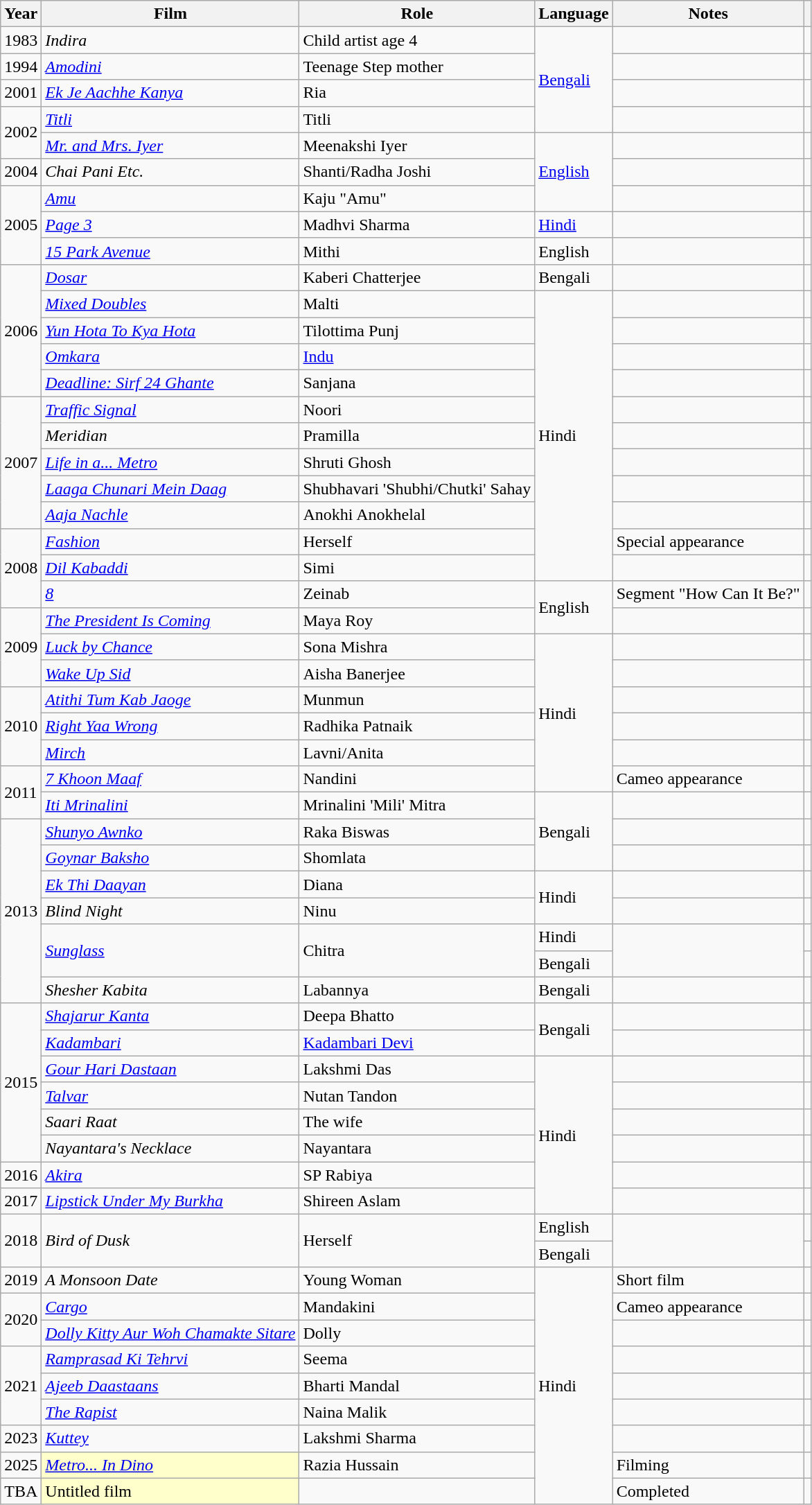<table class="wikitable sortable">
<tr>
<th>Year</th>
<th>Film</th>
<th>Role</th>
<th>Language</th>
<th class="unsortable">Notes</th>
<th class="unsortable"></th>
</tr>
<tr>
<td>1983</td>
<td><em>Indira</em></td>
<td>Child artist age 4</td>
<td rowspan="4"><a href='#'>Bengali</a></td>
<td></td>
<td></td>
</tr>
<tr>
<td>1994</td>
<td><em><a href='#'>Amodini</a></em></td>
<td>Teenage Step mother</td>
<td></td>
<td></td>
</tr>
<tr>
<td>2001</td>
<td><em><a href='#'>Ek Je Aachhe Kanya</a></em></td>
<td>Ria</td>
<td></td>
<td></td>
</tr>
<tr>
<td rowspan="2">2002</td>
<td><em><a href='#'>Titli</a></em></td>
<td>Titli</td>
<td></td>
<td></td>
</tr>
<tr>
<td><em><a href='#'>Mr. and Mrs. Iyer</a></em></td>
<td>Meenakshi Iyer</td>
<td rowspan="3"><a href='#'>English</a></td>
<td></td>
<td></td>
</tr>
<tr>
<td>2004</td>
<td><em>Chai Pani Etc.</em></td>
<td>Shanti/Radha Joshi</td>
<td></td>
<td></td>
</tr>
<tr>
<td rowspan="3">2005</td>
<td><em><a href='#'>Amu</a></em></td>
<td>Kaju "Amu"</td>
<td></td>
<td></td>
</tr>
<tr>
<td><em><a href='#'>Page 3</a></em></td>
<td>Madhvi Sharma</td>
<td><a href='#'>Hindi</a></td>
<td></td>
<td></td>
</tr>
<tr>
<td><em><a href='#'>15 Park Avenue</a></em></td>
<td>Mithi</td>
<td>English</td>
<td></td>
<td></td>
</tr>
<tr>
<td rowspan="5">2006</td>
<td><em><a href='#'>Dosar</a></em></td>
<td>Kaberi Chatterjee</td>
<td>Bengali</td>
<td></td>
<td></td>
</tr>
<tr>
<td><em><a href='#'>Mixed Doubles</a></em></td>
<td>Malti</td>
<td rowspan="11">Hindi</td>
<td></td>
<td></td>
</tr>
<tr>
<td><em><a href='#'>Yun Hota To Kya Hota</a></em></td>
<td>Tilottima Punj</td>
<td></td>
<td></td>
</tr>
<tr>
<td><em><a href='#'>Omkara</a></em></td>
<td><a href='#'>Indu</a></td>
<td></td>
<td></td>
</tr>
<tr>
<td><em><a href='#'>Deadline: Sirf 24 Ghante</a></em></td>
<td>Sanjana</td>
<td></td>
<td></td>
</tr>
<tr>
<td rowspan="5">2007</td>
<td><em><a href='#'>Traffic Signal</a></em></td>
<td>Noori</td>
<td></td>
<td></td>
</tr>
<tr>
<td><em>Meridian</em></td>
<td>Pramilla</td>
<td></td>
<td></td>
</tr>
<tr>
<td><em><a href='#'>Life in a... Metro</a></em></td>
<td>Shruti Ghosh</td>
<td></td>
<td></td>
</tr>
<tr>
<td><em><a href='#'>Laaga Chunari Mein Daag</a></em></td>
<td>Shubhavari 'Shubhi/Chutki' Sahay</td>
<td></td>
<td></td>
</tr>
<tr>
<td><em><a href='#'>Aaja Nachle</a></em></td>
<td>Anokhi Anokhelal</td>
<td></td>
<td></td>
</tr>
<tr>
<td rowspan="3">2008</td>
<td><em><a href='#'>Fashion</a></em></td>
<td>Herself</td>
<td>Special appearance</td>
<td></td>
</tr>
<tr>
<td><em><a href='#'>Dil Kabaddi</a></em></td>
<td>Simi</td>
<td></td>
<td></td>
</tr>
<tr>
<td><em><a href='#'>8</a></em></td>
<td>Zeinab</td>
<td rowspan="2">English</td>
<td>Segment "How Can It Be?"</td>
<td></td>
</tr>
<tr>
<td rowspan="3">2009</td>
<td><em><a href='#'>The President Is Coming</a></em></td>
<td>Maya Roy</td>
<td></td>
<td></td>
</tr>
<tr>
<td><em><a href='#'>Luck by Chance</a></em></td>
<td>Sona Mishra</td>
<td rowspan="6">Hindi</td>
<td></td>
<td></td>
</tr>
<tr>
<td><em><a href='#'>Wake Up Sid</a></em></td>
<td>Aisha Banerjee</td>
<td></td>
<td></td>
</tr>
<tr>
<td rowspan="3">2010</td>
<td><em><a href='#'>Atithi Tum Kab Jaoge</a></em></td>
<td>Munmun</td>
<td></td>
<td></td>
</tr>
<tr>
<td><em><a href='#'>Right Yaa Wrong</a></em></td>
<td>Radhika Patnaik</td>
<td></td>
<td></td>
</tr>
<tr>
<td><em><a href='#'>Mirch</a></em></td>
<td>Lavni/Anita</td>
<td></td>
<td></td>
</tr>
<tr>
<td rowspan="2">2011</td>
<td><em><a href='#'>7 Khoon Maaf</a></em></td>
<td>Nandini</td>
<td>Cameo appearance</td>
<td></td>
</tr>
<tr>
<td><em><a href='#'>Iti Mrinalini</a></em></td>
<td>Mrinalini 'Mili' Mitra</td>
<td rowspan="3">Bengali</td>
<td></td>
<td></td>
</tr>
<tr>
<td rowspan="7">2013</td>
<td><em><a href='#'>Shunyo Awnko</a></em></td>
<td>Raka Biswas</td>
<td></td>
<td></td>
</tr>
<tr>
<td><em><a href='#'>Goynar Baksho</a></em></td>
<td>Shomlata</td>
<td></td>
<td></td>
</tr>
<tr>
<td><em><a href='#'>Ek Thi Daayan</a></em></td>
<td>Diana</td>
<td rowspan="2">Hindi</td>
<td></td>
<td></td>
</tr>
<tr>
<td><em>Blind Night</em></td>
<td>Ninu</td>
<td></td>
<td></td>
</tr>
<tr>
<td rowspan="2"><em><a href='#'>Sunglass</a></em></td>
<td rowspan="2">Chitra</td>
<td>Hindi</td>
<td rowspan="2"></td>
<td></td>
</tr>
<tr>
<td>Bengali</td>
<td></td>
</tr>
<tr>
<td><em>Shesher Kabita</em></td>
<td>Labannya</td>
<td>Bengali</td>
<td></td>
<td></td>
</tr>
<tr>
<td rowspan="6">2015</td>
<td><em><a href='#'>Shajarur Kanta</a></em></td>
<td>Deepa Bhatto</td>
<td rowspan="2">Bengali</td>
<td></td>
<td></td>
</tr>
<tr>
<td><em><a href='#'>Kadambari</a></em></td>
<td><a href='#'>Kadambari Devi</a></td>
<td></td>
<td></td>
</tr>
<tr>
<td><em><a href='#'>Gour Hari Dastaan</a></em></td>
<td>Lakshmi Das</td>
<td rowspan="6">Hindi</td>
<td></td>
<td></td>
</tr>
<tr>
<td><em><a href='#'>Talvar</a></em></td>
<td>Nutan Tandon</td>
<td></td>
<td></td>
</tr>
<tr>
<td><em>Saari Raat</em></td>
<td>The wife</td>
<td></td>
<td></td>
</tr>
<tr>
<td><em>Nayantara's Necklace</em></td>
<td>Nayantara</td>
<td></td>
<td></td>
</tr>
<tr>
<td>2016</td>
<td><em><a href='#'>Akira</a></em></td>
<td>SP Rabiya</td>
<td></td>
<td></td>
</tr>
<tr>
<td>2017</td>
<td><em><a href='#'>Lipstick Under My Burkha</a></em></td>
<td>Shireen Aslam</td>
<td></td>
<td></td>
</tr>
<tr>
<td rowspan="2">2018</td>
<td rowspan="2"><em>Bird of Dusk</em></td>
<td rowspan="2">Herself</td>
<td>English</td>
<td rowspan="2"></td>
<td></td>
</tr>
<tr>
<td>Bengali</td>
<td></td>
</tr>
<tr>
<td rowspan="1">2019</td>
<td><em>A Monsoon Date</em></td>
<td>Young Woman</td>
<td rowspan="9">Hindi</td>
<td>Short film</td>
<td></td>
</tr>
<tr>
<td rowspan="2">2020</td>
<td><em><a href='#'>Cargo</a></em></td>
<td>Mandakini</td>
<td>Cameo appearance</td>
<td></td>
</tr>
<tr>
<td><em><a href='#'>Dolly Kitty Aur Woh Chamakte Sitare</a></em></td>
<td>Dolly</td>
<td></td>
<td></td>
</tr>
<tr>
<td rowspan="3">2021</td>
<td><em><a href='#'>Ramprasad Ki Tehrvi</a></em></td>
<td>Seema</td>
<td></td>
<td></td>
</tr>
<tr>
<td><em><a href='#'>Ajeeb Daastaans</a></em></td>
<td>Bharti Mandal</td>
<td></td>
<td></td>
</tr>
<tr>
<td><em><a href='#'>The Rapist</a></em></td>
<td>Naina Malik</td>
<td></td>
<td></td>
</tr>
<tr>
<td>2023</td>
<td><em><a href='#'>Kuttey</a></em></td>
<td>Lakshmi Sharma</td>
<td></td>
<td></td>
</tr>
<tr>
<td>2025</td>
<td style="background:#ffc;"><em><a href='#'>Metro... In Dino</a></em> </td>
<td>Razia Hussain</td>
<td>Filming</td>
<td></td>
</tr>
<tr>
<td>TBA</td>
<td style="background:#ffc;">Untitled film </td>
<td></td>
<td>Completed</td>
<td></td>
</tr>
</table>
